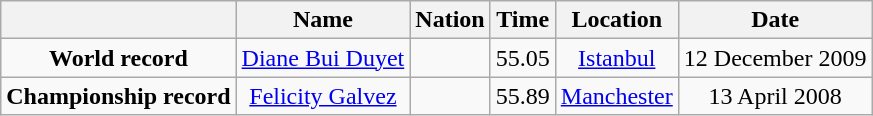<table class=wikitable style=text-align:center>
<tr>
<th></th>
<th>Name</th>
<th>Nation</th>
<th>Time</th>
<th>Location</th>
<th>Date</th>
</tr>
<tr>
<td><strong>World record</strong></td>
<td><a href='#'>Diane Bui Duyet</a></td>
<td></td>
<td align=left>55.05</td>
<td><a href='#'>Istanbul</a></td>
<td>12 December 2009</td>
</tr>
<tr>
<td><strong>Championship record</strong></td>
<td><a href='#'>Felicity Galvez</a></td>
<td></td>
<td align=left>55.89</td>
<td><a href='#'>Manchester</a></td>
<td>13 April 2008</td>
</tr>
</table>
